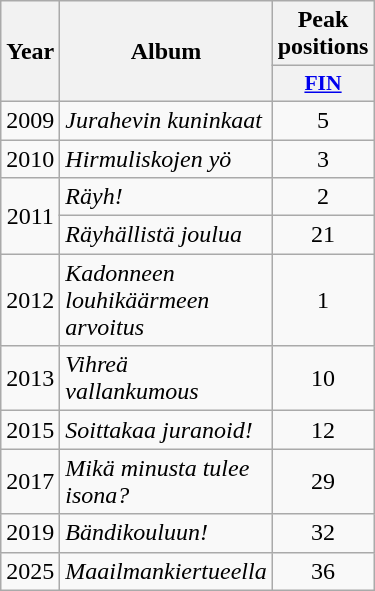<table class="wikitable">
<tr>
<th align="center" rowspan=2 width="10">Year</th>
<th align="center" rowspan=2 width="120">Album</th>
<th align="center" colspan=1 width="20">Peak positions</th>
</tr>
<tr>
<th scope="col" style="width:3em;font-size:90%;"><a href='#'>FIN</a><br></th>
</tr>
<tr>
<td style="text-align:center;">2009</td>
<td><em>Jurahevin kuninkaat</em></td>
<td style="text-align:center;">5</td>
</tr>
<tr>
<td style="text-align:center;">2010</td>
<td><em>Hirmuliskojen yö</em></td>
<td style="text-align:center;">3</td>
</tr>
<tr>
<td style="text-align:center;" rowspan=2>2011</td>
<td><em>Räyh!</em></td>
<td style="text-align:center;">2</td>
</tr>
<tr>
<td><em>Räyhällistä joulua</em></td>
<td style="text-align:center;">21</td>
</tr>
<tr>
<td style="text-align:center;">2012</td>
<td><em>Kadonneen louhikäärmeen arvoitus</em></td>
<td style="text-align:center;">1</td>
</tr>
<tr>
<td style="text-align:center;">2013</td>
<td><em>Vihreä vallankumous</em></td>
<td style="text-align:center;">10</td>
</tr>
<tr>
<td style="text-align:center;">2015</td>
<td><em>Soittakaa juranoid!</em></td>
<td style="text-align:center;">12</td>
</tr>
<tr>
<td style="text-align:center;">2017</td>
<td><em>Mikä minusta tulee isona?</em></td>
<td style="text-align:center;">29<br></td>
</tr>
<tr>
<td style="text-align:center;">2019</td>
<td><em>Bändikouluun!</em></td>
<td style="text-align:center;">32<br></td>
</tr>
<tr>
<td style="text-align:center;">2025</td>
<td><em>Maailmankiertueella</em></td>
<td style="text-align:center;">36<br></td>
</tr>
</table>
